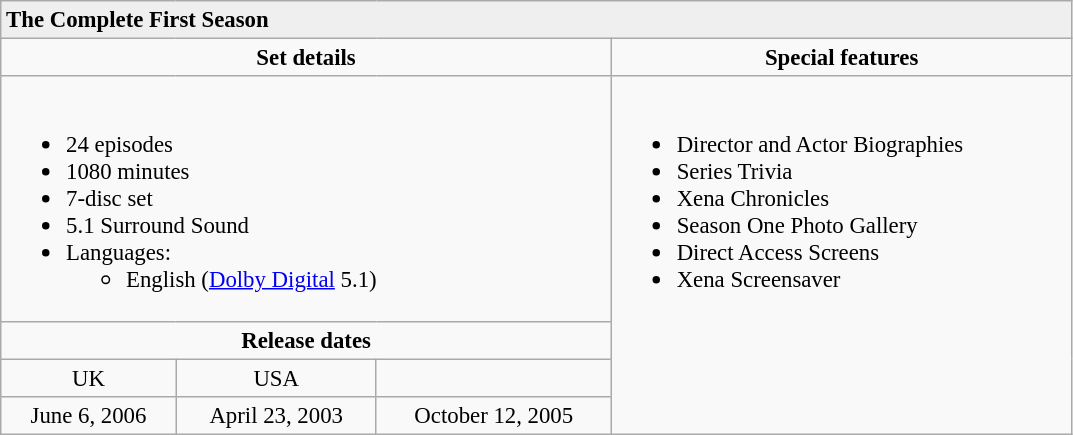<table class="wikitable" style="font-size: 95%;">
<tr style="background:#EFEFEF">
<td colspan="5"><strong>The Complete First Season</strong></td>
</tr>
<tr valign="top">
<td align="center" width="400" colspan="3"><strong>Set details</strong></td>
<td width="300" align="center"><strong>Special features</strong></td>
</tr>
<tr valign="top">
<td colspan="3" align="left" width="400"><br><ul><li>24 episodes</li><li>1080 minutes</li><li>7-disc set</li><li>5.1 Surround Sound</li><li>Languages:<ul><li>English (<a href='#'>Dolby Digital</a> 5.1)</li></ul></li></ul></td>
<td rowspan="4" align="left" width="300"><br><ul><li>Director and Actor Biographies</li><li>Series Trivia</li><li>Xena Chronicles</li><li>Season One Photo Gallery</li><li>Direct Access Screens</li><li>Xena Screensaver</li></ul></td>
</tr>
<tr>
<td colspan="3" align="center"><strong>Release dates</strong></td>
</tr>
<tr>
<td align="center">UK</td>
<td align="center">USA</td>
<td align="center"></td>
</tr>
<tr>
<td align="center">June 6, 2006</td>
<td align="center">April 23, 2003</td>
<td align="center">October 12, 2005</td>
</tr>
</table>
